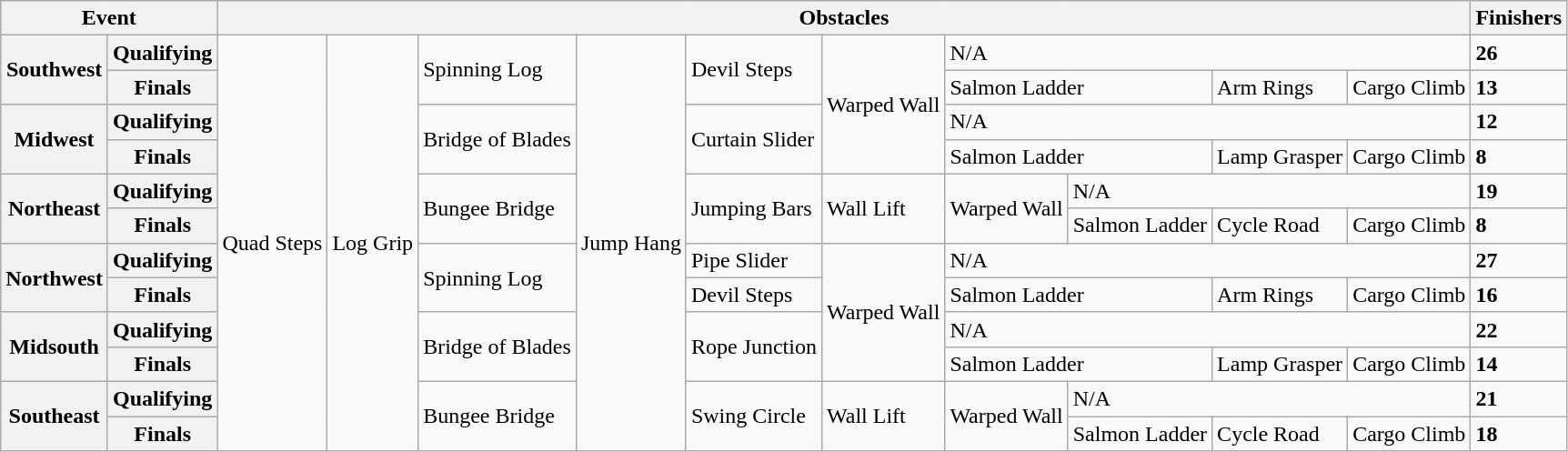<table class="wikitable">
<tr>
<th colspan="2">Event</th>
<th colspan="11">Obstacles</th>
<th>Finishers</th>
</tr>
<tr>
<th rowspan="2">Southwest</th>
<th>Qualifying</th>
<td rowspan="12">Quad Steps</td>
<td rowspan="12">Log Grip</td>
<td rowspan="2">Spinning Log</td>
<td rowspan="12">Jump Hang</td>
<td rowspan="2">Devil Steps</td>
<td rowspan="4">Warped Wall</td>
<td colspan="5">N/A</td>
<td><strong>26</strong></td>
</tr>
<tr>
<th>Finals</th>
<td colspan="3">Salmon Ladder</td>
<td>Arm Rings</td>
<td>Cargo Climb</td>
<td><strong>13</strong></td>
</tr>
<tr>
<th rowspan="2">Midwest</th>
<th>Qualifying</th>
<td rowspan="2">Bridge of Blades</td>
<td rowspan="2">Curtain Slider</td>
<td colspan="5">N/A</td>
<td><strong>12</strong></td>
</tr>
<tr>
<th>Finals</th>
<td colspan="3">Salmon Ladder</td>
<td>Lamp Grasper</td>
<td>Cargo Climb</td>
<td><strong>8</strong></td>
</tr>
<tr>
<th rowspan="2">Northeast</th>
<th>Qualifying</th>
<td rowspan="2">Bungee Bridge</td>
<td rowspan="2">Jumping Bars</td>
<td rowspan="2">Wall Lift</td>
<td rowspan="2">Warped Wall</td>
<td colspan="4">N/A</td>
<td><strong>19</strong></td>
</tr>
<tr>
<th>Finals</th>
<td colspan="2">Salmon Ladder</td>
<td>Cycle Road</td>
<td>Cargo Climb</td>
<td><strong>8</strong></td>
</tr>
<tr>
<th rowspan="2">Northwest</th>
<th>Qualifying</th>
<td rowspan="2">Spinning Log</td>
<td>Pipe Slider</td>
<td rowspan="4">Warped Wall</td>
<td colspan="5">N/A</td>
<td><strong>27</strong></td>
</tr>
<tr>
<th>Finals</th>
<td>Devil Steps</td>
<td colspan="3">Salmon Ladder</td>
<td>Arm Rings</td>
<td>Cargo Climb</td>
<td><strong>16</strong></td>
</tr>
<tr>
<th rowspan="2">Midsouth</th>
<th>Qualifying</th>
<td rowspan="2">Bridge of Blades</td>
<td rowspan="2">Rope Junction</td>
<td colspan="5">N/A</td>
<td><strong>22</strong></td>
</tr>
<tr>
<th>Finals</th>
<td colspan="3">Salmon Ladder</td>
<td>Lamp Grasper</td>
<td>Cargo Climb</td>
<td><strong>14</strong></td>
</tr>
<tr>
<th rowspan="2">Southeast</th>
<th>Qualifying</th>
<td rowspan="2">Bungee Bridge</td>
<td rowspan="2">Swing Circle</td>
<td rowspan="2">Wall Lift</td>
<td rowspan="2">Warped Wall</td>
<td colspan="4">N/A</td>
<td><strong>21</strong></td>
</tr>
<tr>
<th>Finals</th>
<td colspan="2">Salmon Ladder</td>
<td>Cycle Road</td>
<td>Cargo Climb</td>
<td><strong>18</strong></td>
</tr>
</table>
